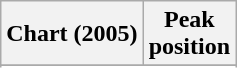<table class="wikitable sortable plainrowheaders">
<tr>
<th>Chart (2005)</th>
<th>Peak<br>position</th>
</tr>
<tr>
</tr>
<tr>
</tr>
</table>
